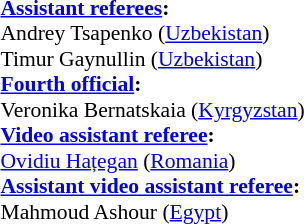<table width=50% style="font-size:90%">
<tr>
<td><br><strong><a href='#'>Assistant referees</a>:</strong>
<br>Andrey Tsapenko (<a href='#'>Uzbekistan</a>)
<br>Timur Gaynullin (<a href='#'>Uzbekistan</a>)
<br><strong><a href='#'>Fourth official</a>:</strong>
<br>Veronika Bernatskaia (<a href='#'>Kyrgyzstan</a>)
<br><strong><a href='#'>Video assistant referee</a>:</strong>
<br><a href='#'>Ovidiu Hațegan</a> (<a href='#'>Romania</a>)
<br><strong><a href='#'>Assistant video assistant referee</a>:</strong>
<br>Mahmoud Ashour (<a href='#'>Egypt</a>)</td>
</tr>
</table>
